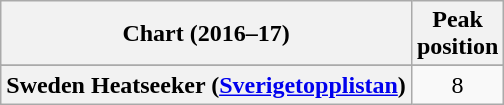<table class="wikitable plainrowheaders sortable" style="text-align:center;">
<tr>
<th scope="col">Chart (2016–17)</th>
<th scope="col">Peak<br>position</th>
</tr>
<tr>
</tr>
<tr>
<th scope="row">Sweden Heatseeker (<a href='#'>Sverigetopplistan</a>)</th>
<td>8</td>
</tr>
</table>
